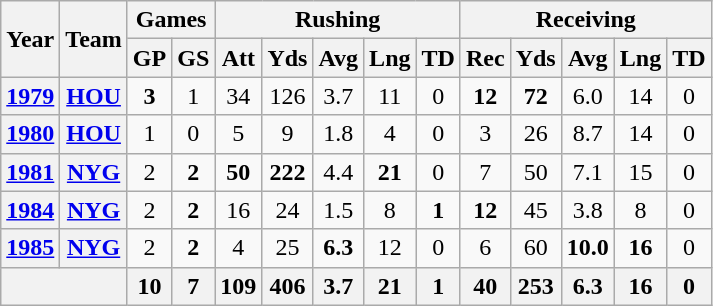<table class="wikitable" style="text-align:center;">
<tr>
<th rowspan="2">Year</th>
<th rowspan="2">Team</th>
<th colspan="2">Games</th>
<th colspan="5">Rushing</th>
<th colspan="5">Receiving</th>
</tr>
<tr>
<th>GP</th>
<th>GS</th>
<th>Att</th>
<th>Yds</th>
<th>Avg</th>
<th>Lng</th>
<th>TD</th>
<th>Rec</th>
<th>Yds</th>
<th>Avg</th>
<th>Lng</th>
<th>TD</th>
</tr>
<tr>
<th><a href='#'>1979</a></th>
<th><a href='#'>HOU</a></th>
<td><strong>3</strong></td>
<td>1</td>
<td>34</td>
<td>126</td>
<td>3.7</td>
<td>11</td>
<td>0</td>
<td><strong>12</strong></td>
<td><strong>72</strong></td>
<td>6.0</td>
<td>14</td>
<td>0</td>
</tr>
<tr>
<th><a href='#'>1980</a></th>
<th><a href='#'>HOU</a></th>
<td>1</td>
<td>0</td>
<td>5</td>
<td>9</td>
<td>1.8</td>
<td>4</td>
<td>0</td>
<td>3</td>
<td>26</td>
<td>8.7</td>
<td>14</td>
<td>0</td>
</tr>
<tr>
<th><a href='#'>1981</a></th>
<th><a href='#'>NYG</a></th>
<td>2</td>
<td><strong>2</strong></td>
<td><strong>50</strong></td>
<td><strong>222</strong></td>
<td>4.4</td>
<td><strong>21</strong></td>
<td>0</td>
<td>7</td>
<td>50</td>
<td>7.1</td>
<td>15</td>
<td>0</td>
</tr>
<tr>
<th><a href='#'>1984</a></th>
<th><a href='#'>NYG</a></th>
<td>2</td>
<td><strong>2</strong></td>
<td>16</td>
<td>24</td>
<td>1.5</td>
<td>8</td>
<td><strong>1</strong></td>
<td><strong>12</strong></td>
<td>45</td>
<td>3.8</td>
<td>8</td>
<td>0</td>
</tr>
<tr>
<th><a href='#'>1985</a></th>
<th><a href='#'>NYG</a></th>
<td>2</td>
<td><strong>2</strong></td>
<td>4</td>
<td>25</td>
<td><strong>6.3</strong></td>
<td>12</td>
<td>0</td>
<td>6</td>
<td>60</td>
<td><strong>10.0</strong></td>
<td><strong>16</strong></td>
<td>0</td>
</tr>
<tr>
<th colspan="2"></th>
<th>10</th>
<th>7</th>
<th>109</th>
<th>406</th>
<th>3.7</th>
<th>21</th>
<th>1</th>
<th>40</th>
<th>253</th>
<th>6.3</th>
<th>16</th>
<th>0</th>
</tr>
</table>
